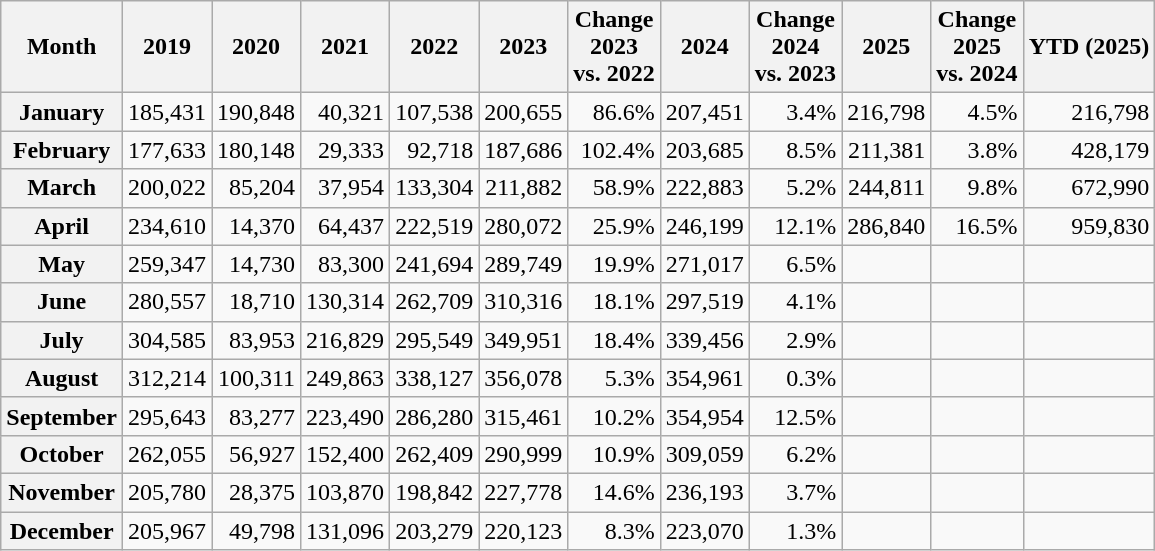<table class="wikitable sortable">
<tr>
<th>Month</th>
<th>2019</th>
<th>2020</th>
<th>2021</th>
<th>2022</th>
<th>2023</th>
<th>Change<br>2023<br>vs. 2022</th>
<th>2024</th>
<th>Change<br>2024<br>vs. 2023</th>
<th>2025</th>
<th>Change<br>2025<br>vs. 2024</th>
<th>YTD (2025)</th>
</tr>
<tr align=right>
<th>January</th>
<td>185,431</td>
<td>190,848</td>
<td>40,321</td>
<td>107,538</td>
<td>200,655</td>
<td> 86.6%</td>
<td>207,451</td>
<td> 3.4%</td>
<td>216,798</td>
<td> 4.5%</td>
<td>216,798</td>
</tr>
<tr align=right>
<th>February</th>
<td>177,633</td>
<td>180,148</td>
<td>29,333</td>
<td>92,718</td>
<td>187,686</td>
<td> 102.4%</td>
<td>203,685</td>
<td> 8.5%</td>
<td>211,381</td>
<td> 3.8%</td>
<td>428,179</td>
</tr>
<tr align=right>
<th>March</th>
<td>200,022</td>
<td>85,204</td>
<td>37,954</td>
<td>133,304</td>
<td>211,882</td>
<td> 58.9%</td>
<td>222,883</td>
<td> 5.2%</td>
<td>244,811</td>
<td> 9.8%</td>
<td>672,990</td>
</tr>
<tr align=right>
<th>April</th>
<td>234,610</td>
<td>14,370</td>
<td>64,437</td>
<td>222,519</td>
<td>280,072</td>
<td> 25.9%</td>
<td>246,199</td>
<td> 12.1%</td>
<td>286,840</td>
<td> 16.5%</td>
<td>959,830</td>
</tr>
<tr align=right>
<th>May</th>
<td>259,347</td>
<td>14,730</td>
<td>83,300</td>
<td>241,694</td>
<td>289,749</td>
<td> 19.9%</td>
<td>271,017</td>
<td> 6.5%</td>
<td></td>
<td></td>
<td></td>
</tr>
<tr align=right>
<th>June</th>
<td>280,557</td>
<td>18,710</td>
<td>130,314</td>
<td>262,709</td>
<td>310,316</td>
<td> 18.1%</td>
<td>297,519</td>
<td> 4.1%</td>
<td></td>
<td></td>
<td></td>
</tr>
<tr align=right>
<th>July</th>
<td>304,585</td>
<td>83,953</td>
<td>216,829</td>
<td>295,549</td>
<td>349,951</td>
<td> 18.4%</td>
<td>339,456</td>
<td> 2.9%</td>
<td></td>
<td></td>
<td></td>
</tr>
<tr align=right>
<th>August</th>
<td>312,214</td>
<td>100,311</td>
<td>249,863</td>
<td>338,127</td>
<td>356,078</td>
<td> 5.3%</td>
<td>354,961</td>
<td> 0.3%</td>
<td></td>
<td></td>
<td></td>
</tr>
<tr align=right>
<th>September</th>
<td>295,643</td>
<td>83,277</td>
<td>223,490</td>
<td>286,280</td>
<td>315,461</td>
<td> 10.2%</td>
<td>354,954</td>
<td> 12.5%</td>
<td></td>
<td></td>
<td></td>
</tr>
<tr align=right>
<th>October</th>
<td>262,055</td>
<td>56,927</td>
<td>152,400</td>
<td>262,409</td>
<td>290,999</td>
<td> 10.9%</td>
<td>309,059</td>
<td> 6.2%</td>
<td></td>
<td></td>
<td></td>
</tr>
<tr align=right>
<th>November</th>
<td>205,780</td>
<td>28,375</td>
<td>103,870</td>
<td>198,842</td>
<td>227,778</td>
<td> 14.6%</td>
<td>236,193</td>
<td> 3.7%</td>
<td></td>
<td></td>
<td></td>
</tr>
<tr align=right>
<th>December</th>
<td>205,967</td>
<td>49,798</td>
<td>131,096</td>
<td>203,279</td>
<td>220,123</td>
<td> 8.3%</td>
<td>223,070</td>
<td> 1.3%</td>
<td></td>
<td></td>
<td></td>
</tr>
</table>
